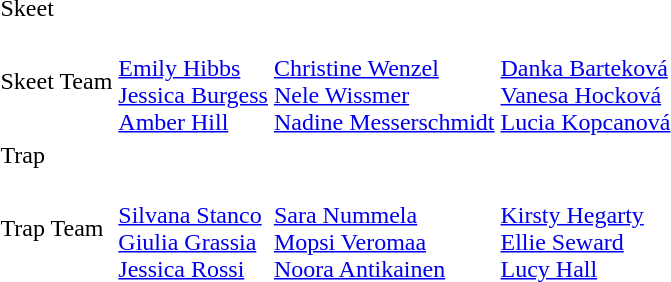<table>
<tr>
<td>Skeet</td>
<td></td>
<td></td>
<td></td>
</tr>
<tr>
<td>Skeet Team</td>
<td><br><a href='#'>Emily Hibbs</a><br><a href='#'>Jessica Burgess</a><br><a href='#'>Amber Hill</a></td>
<td><br><a href='#'>Christine Wenzel</a><br><a href='#'>Nele Wissmer</a><br><a href='#'>Nadine Messerschmidt</a></td>
<td><br><a href='#'>Danka Barteková</a><br><a href='#'>Vanesa Hocková</a><br><a href='#'>Lucia Kopcanová</a></td>
</tr>
<tr>
<td>Trap</td>
<td></td>
<td></td>
<td></td>
</tr>
<tr>
<td>Trap Team</td>
<td><br><a href='#'>Silvana Stanco</a><br><a href='#'>Giulia Grassia</a><br><a href='#'>Jessica Rossi</a></td>
<td><br><a href='#'>Sara Nummela</a><br><a href='#'>Mopsi Veromaa</a><br><a href='#'>Noora Antikainen</a></td>
<td><br><a href='#'>Kirsty Hegarty</a><br><a href='#'>Ellie Seward</a><br><a href='#'>Lucy Hall</a></td>
</tr>
</table>
